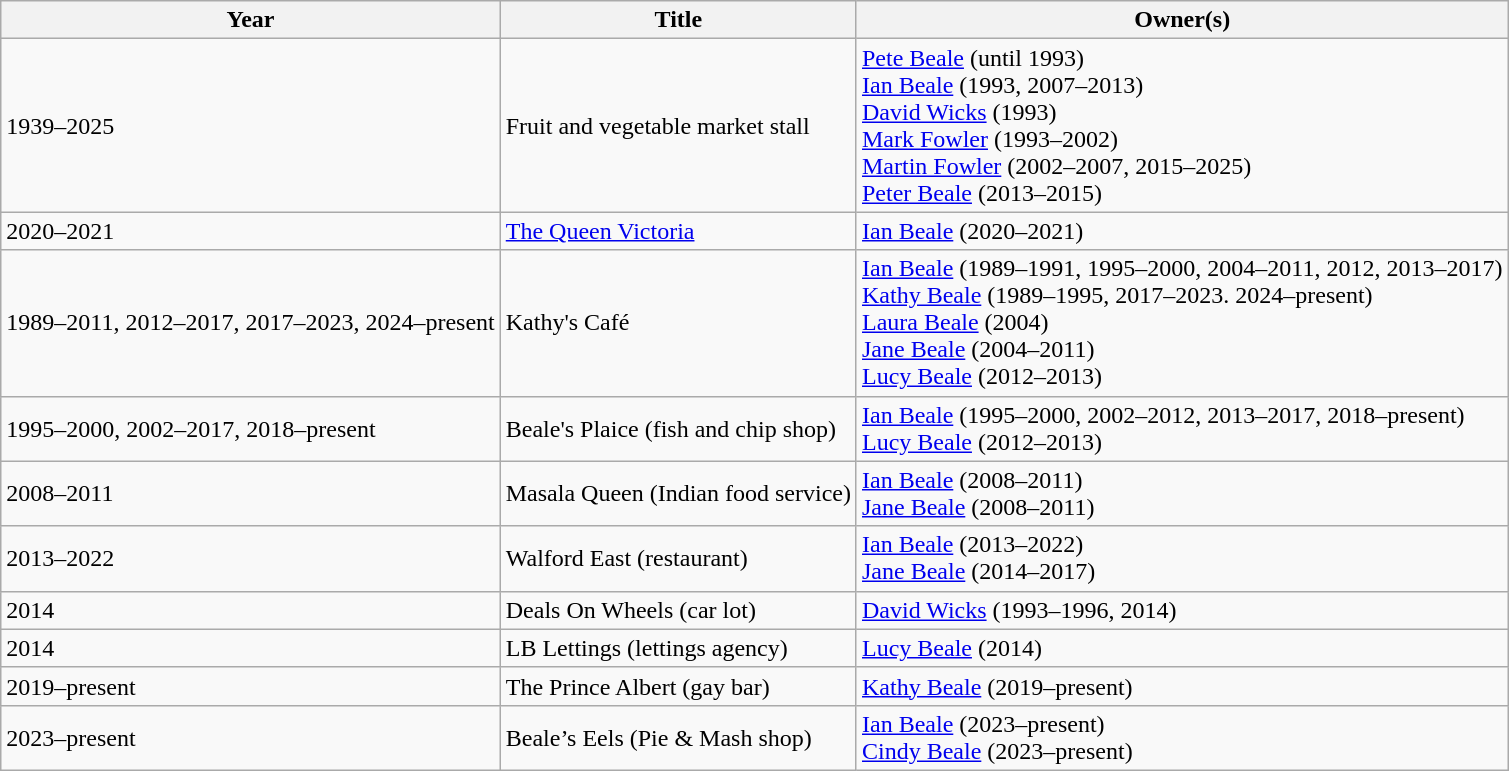<table class=wikitable>
<tr>
<th>Year</th>
<th>Title</th>
<th>Owner(s)</th>
</tr>
<tr>
<td>1939–2025</td>
<td>Fruit and vegetable market stall</td>
<td><a href='#'>Pete Beale</a> (until 1993)<br><a href='#'>Ian Beale</a> (1993, 2007–2013)<br><a href='#'>David Wicks</a> (1993)<br><a href='#'>Mark Fowler</a> (1993–2002)<br><a href='#'>Martin Fowler</a> (2002–2007, 2015–2025)<br><a href='#'>Peter Beale</a> (2013–2015)</td>
</tr>
<tr>
<td>2020–2021</td>
<td><a href='#'>The Queen Victoria</a></td>
<td><a href='#'>Ian Beale</a>  (2020–2021)</td>
</tr>
<tr>
<td>1989–2011, 2012–2017, 2017–2023, 2024–present</td>
<td>Kathy's Café</td>
<td><a href='#'>Ian Beale</a> (1989–1991, 1995–2000, 2004–2011, 2012, 2013–2017)<br><a href='#'>Kathy Beale</a> (1989–1995, 2017–2023. 2024–present)<br><a href='#'>Laura Beale</a> (2004) <br><a href='#'>Jane Beale</a> (2004–2011)<br><a href='#'>Lucy Beale</a> (2012–2013)</td>
</tr>
<tr>
<td>1995–2000, 2002–2017, 2018–present</td>
<td>Beale's Plaice (fish and chip shop)</td>
<td><a href='#'>Ian Beale</a> (1995–2000, 2002–2012, 2013–2017, 2018–present)<br><a href='#'>Lucy Beale</a> (2012–2013)</td>
</tr>
<tr>
<td>2008–2011</td>
<td>Masala Queen (Indian food service)</td>
<td><a href='#'>Ian Beale</a> (2008–2011)<br><a href='#'>Jane Beale</a> (2008–2011)</td>
</tr>
<tr>
<td>2013–2022</td>
<td>Walford East (restaurant)</td>
<td><a href='#'>Ian Beale</a> (2013–2022)<br><a href='#'>Jane Beale</a> (2014–2017)</td>
</tr>
<tr>
<td>2014</td>
<td>Deals On Wheels (car lot)</td>
<td><a href='#'>David Wicks</a> (1993–1996, 2014)</td>
</tr>
<tr>
<td>2014</td>
<td>LB Lettings (lettings agency)</td>
<td><a href='#'>Lucy Beale</a> (2014)</td>
</tr>
<tr>
<td>2019–present</td>
<td>The Prince Albert (gay bar)</td>
<td><a href='#'>Kathy Beale</a> (2019–present)</td>
</tr>
<tr>
<td>2023–present</td>
<td>Beale’s Eels (Pie & Mash shop)</td>
<td><a href='#'>Ian Beale</a> (2023–present) <br> <a href='#'>Cindy Beale</a> (2023–present)</td>
</tr>
</table>
